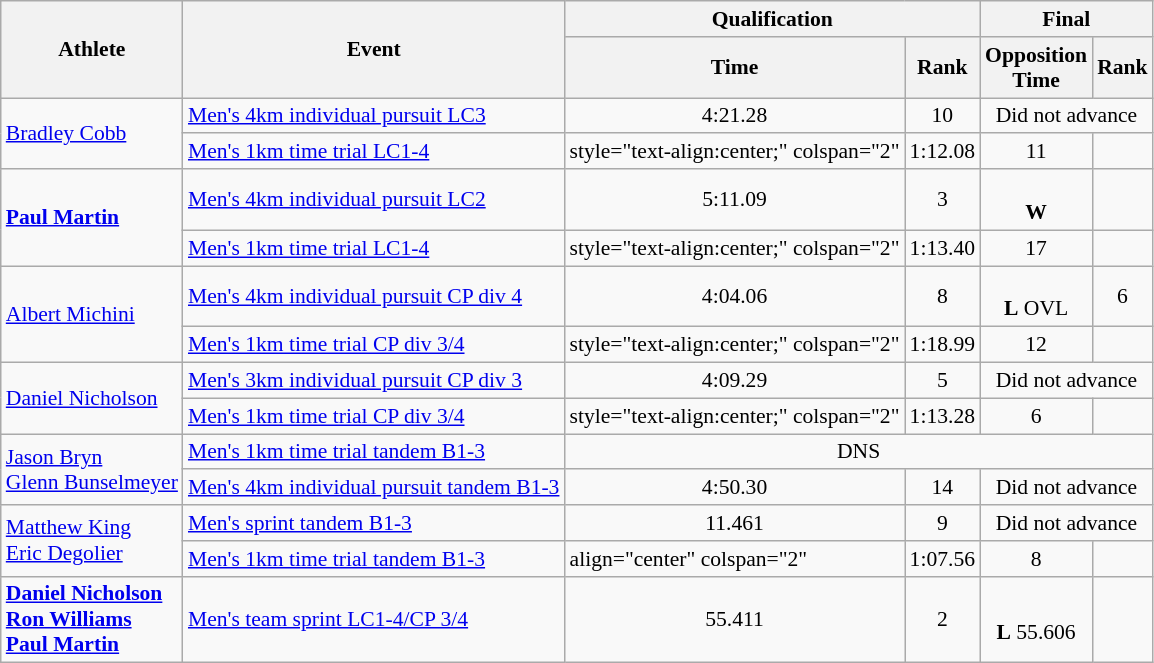<table class=wikitable style="font-size:90%">
<tr>
<th rowspan="2">Athlete</th>
<th rowspan="2">Event</th>
<th colspan="2">Qualification</th>
<th colspan="2">Final</th>
</tr>
<tr>
<th>Time</th>
<th>Rank</th>
<th>Opposition<br>Time</th>
<th>Rank</th>
</tr>
<tr>
<td rowspan="2"><a href='#'>Bradley Cobb</a></td>
<td><a href='#'>Men's 4km individual pursuit LC3</a></td>
<td style="text-align:center;">4:21.28</td>
<td style="text-align:center;">10</td>
<td style="text-align:center;" colspan="2">Did not advance</td>
</tr>
<tr>
<td><a href='#'>Men's 1km time trial LC1-4</a></td>
<td>style="text-align:center;" colspan="2" </td>
<td style="text-align:center;">1:12.08</td>
<td style="text-align:center;">11</td>
</tr>
<tr>
<td rowspan="2"><strong><a href='#'>Paul Martin</a></strong></td>
<td><a href='#'>Men's 4km individual pursuit LC2</a></td>
<td style="text-align:center;">5:11.09</td>
<td style="text-align:center;">3</td>
<td style="text-align:center;"><br> <strong>W</strong></td>
<td style="text-align:center;"></td>
</tr>
<tr>
<td><a href='#'>Men's 1km time trial LC1-4</a></td>
<td>style="text-align:center;" colspan="2" </td>
<td style="text-align:center;">1:13.40</td>
<td style="text-align:center;">17</td>
</tr>
<tr>
<td rowspan="2"><a href='#'>Albert Michini</a></td>
<td><a href='#'>Men's 4km individual pursuit CP div 4</a></td>
<td style="text-align:center;">4:04.06</td>
<td style="text-align:center;">8</td>
<td style="text-align:center;"><br><strong>L</strong> OVL</td>
<td style="text-align:center;">6</td>
</tr>
<tr>
<td><a href='#'>Men's 1km time trial CP div 3/4</a></td>
<td>style="text-align:center;" colspan="2" </td>
<td style="text-align:center;">1:18.99</td>
<td style="text-align:center;">12</td>
</tr>
<tr>
<td rowspan="2"><a href='#'>Daniel Nicholson</a></td>
<td><a href='#'>Men's 3km individual pursuit CP div 3</a></td>
<td style="text-align:center;">4:09.29</td>
<td style="text-align:center;">5</td>
<td style="text-align:center;" colspan="2">Did not advance</td>
</tr>
<tr>
<td><a href='#'>Men's 1km time trial CP div 3/4</a></td>
<td>style="text-align:center;" colspan="2" </td>
<td style="text-align:center;">1:13.28</td>
<td style="text-align:center;">6</td>
</tr>
<tr>
<td rowspan="2"><a href='#'>Jason Bryn</a><br> <a href='#'>Glenn Bunselmeyer</a></td>
<td><a href='#'>Men's 1km time trial tandem B1-3</a></td>
<td align="center" colspan="4">DNS</td>
</tr>
<tr>
<td><a href='#'>Men's 4km individual pursuit tandem B1-3</a></td>
<td align="center">4:50.30</td>
<td align="center">14</td>
<td align="center" colspan="2">Did not advance</td>
</tr>
<tr>
<td rowspan="2"><a href='#'>Matthew King</a><br> <a href='#'>Eric Degolier</a></td>
<td><a href='#'>Men's sprint tandem B1-3</a></td>
<td align="center">11.461</td>
<td align="center">9</td>
<td align="center" colspan="2">Did not advance</td>
</tr>
<tr>
<td><a href='#'>Men's 1km time trial tandem B1-3</a></td>
<td>align="center" colspan="2" </td>
<td align="center">1:07.56</td>
<td align="center">8</td>
</tr>
<tr>
<td><strong><a href='#'>Daniel Nicholson</a></strong><br> <strong><a href='#'>Ron Williams</a></strong><br> <strong><a href='#'>Paul Martin</a></strong></td>
<td><a href='#'>Men's team sprint LC1-4/CP 3/4</a></td>
<td align="center">55.411</td>
<td align="center">2</td>
<td align="center"> <br> <strong>L</strong> 55.606</td>
<td align="center"></td>
</tr>
</table>
